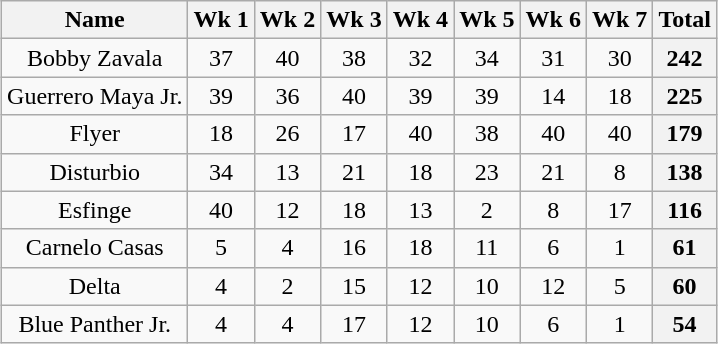<table class="wikitable" style="margin:1em auto; text-align:center;">
<tr>
<th>Name</th>
<th>Wk 1</th>
<th>Wk 2</th>
<th>Wk 3</th>
<th>Wk 4</th>
<th>Wk 5</th>
<th>Wk 6</th>
<th>Wk 7</th>
<th>Total</th>
</tr>
<tr>
<td>Bobby Zavala</td>
<td>37</td>
<td>40</td>
<td>38</td>
<td>32</td>
<td>34</td>
<td>31</td>
<td>30</td>
<th>242</th>
</tr>
<tr>
<td>Guerrero Maya Jr.</td>
<td>39</td>
<td>36</td>
<td>40</td>
<td>39</td>
<td>39</td>
<td>14</td>
<td>18</td>
<th>225</th>
</tr>
<tr>
<td>Flyer</td>
<td>18</td>
<td>26</td>
<td>17</td>
<td>40</td>
<td>38</td>
<td>40</td>
<td>40</td>
<th>179</th>
</tr>
<tr>
<td>Disturbio</td>
<td>34</td>
<td>13</td>
<td>21</td>
<td>18</td>
<td>23</td>
<td>21</td>
<td>8</td>
<th>138</th>
</tr>
<tr>
<td>Esfinge</td>
<td>40</td>
<td>12</td>
<td>18</td>
<td>13</td>
<td>2</td>
<td>8</td>
<td>17</td>
<th>116</th>
</tr>
<tr>
<td>Carnelo Casas</td>
<td>5</td>
<td>4</td>
<td>16</td>
<td>18</td>
<td>11</td>
<td>6</td>
<td>1</td>
<th>61</th>
</tr>
<tr>
<td>Delta</td>
<td>4</td>
<td>2</td>
<td>15</td>
<td>12</td>
<td>10</td>
<td>12</td>
<td>5</td>
<th>60</th>
</tr>
<tr>
<td>Blue Panther Jr.</td>
<td>4</td>
<td>4</td>
<td>17</td>
<td>12</td>
<td>10</td>
<td>6</td>
<td>1</td>
<th>54</th>
</tr>
</table>
